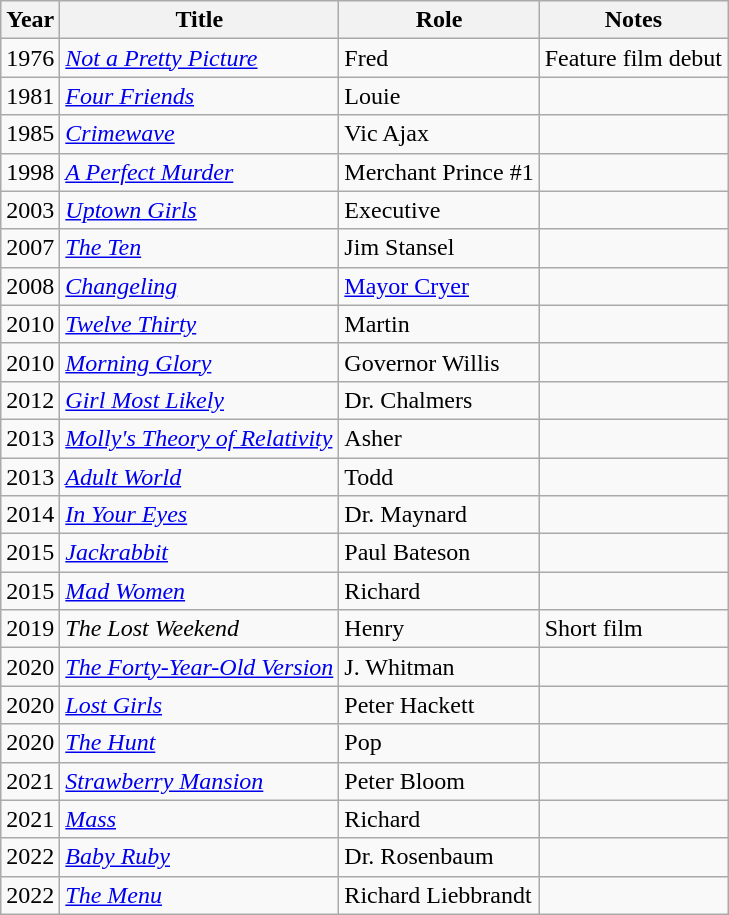<table class="wikitable sortable">
<tr>
<th>Year</th>
<th>Title</th>
<th>Role</th>
<th>Notes</th>
</tr>
<tr>
<td>1976</td>
<td><em><a href='#'>Not a Pretty Picture</a></em></td>
<td>Fred</td>
<td>Feature film debut</td>
</tr>
<tr>
<td>1981</td>
<td><em><a href='#'>Four Friends</a></em></td>
<td>Louie</td>
<td></td>
</tr>
<tr>
<td>1985</td>
<td><em><a href='#'>Crimewave</a></em></td>
<td>Vic Ajax</td>
<td></td>
</tr>
<tr>
<td>1998</td>
<td><em><a href='#'>A Perfect Murder</a></em></td>
<td>Merchant Prince #1</td>
<td></td>
</tr>
<tr>
<td>2003</td>
<td><em><a href='#'>Uptown Girls</a></em></td>
<td>Executive</td>
<td></td>
</tr>
<tr>
<td>2007</td>
<td><em><a href='#'>The Ten</a></em></td>
<td>Jim Stansel</td>
<td></td>
</tr>
<tr>
<td>2008</td>
<td><em><a href='#'>Changeling</a></em></td>
<td><a href='#'>Mayor Cryer</a></td>
<td></td>
</tr>
<tr>
<td>2010</td>
<td><em><a href='#'>Twelve Thirty</a></em></td>
<td>Martin</td>
<td></td>
</tr>
<tr>
<td>2010</td>
<td><em><a href='#'>Morning Glory</a></em></td>
<td>Governor Willis</td>
<td></td>
</tr>
<tr>
<td>2012</td>
<td><em><a href='#'>Girl Most Likely</a></em></td>
<td>Dr. Chalmers</td>
<td></td>
</tr>
<tr>
<td>2013</td>
<td><em><a href='#'>Molly's Theory of Relativity</a></em></td>
<td>Asher</td>
<td></td>
</tr>
<tr>
<td>2013</td>
<td><em><a href='#'>Adult World</a></em></td>
<td>Todd</td>
<td></td>
</tr>
<tr>
<td>2014</td>
<td><em><a href='#'>In Your Eyes</a></em></td>
<td>Dr. Maynard</td>
<td></td>
</tr>
<tr>
<td>2015</td>
<td><em><a href='#'>Jackrabbit</a></em></td>
<td>Paul Bateson</td>
<td></td>
</tr>
<tr>
<td>2015</td>
<td><em><a href='#'>Mad Women</a></em></td>
<td>Richard</td>
<td></td>
</tr>
<tr>
<td>2019</td>
<td><em>The Lost Weekend</em></td>
<td>Henry</td>
<td>Short film </td>
</tr>
<tr>
<td>2020</td>
<td><em><a href='#'>The Forty-Year-Old Version</a></em></td>
<td>J. Whitman</td>
<td></td>
</tr>
<tr>
<td>2020</td>
<td><em><a href='#'>Lost Girls</a></em></td>
<td>Peter Hackett</td>
<td></td>
</tr>
<tr>
<td>2020</td>
<td><em><a href='#'>The Hunt</a></em></td>
<td>Pop</td>
<td></td>
</tr>
<tr>
<td>2021</td>
<td><em><a href='#'>Strawberry Mansion</a></em></td>
<td>Peter Bloom</td>
<td></td>
</tr>
<tr>
<td>2021</td>
<td><em><a href='#'>Mass</a></em></td>
<td>Richard</td>
<td></td>
</tr>
<tr>
<td>2022</td>
<td><em><a href='#'>Baby Ruby</a></em></td>
<td>Dr. Rosenbaum</td>
<td></td>
</tr>
<tr>
<td>2022</td>
<td><em><a href='#'>The Menu</a></em></td>
<td>Richard Liebbrandt</td>
<td></td>
</tr>
</table>
